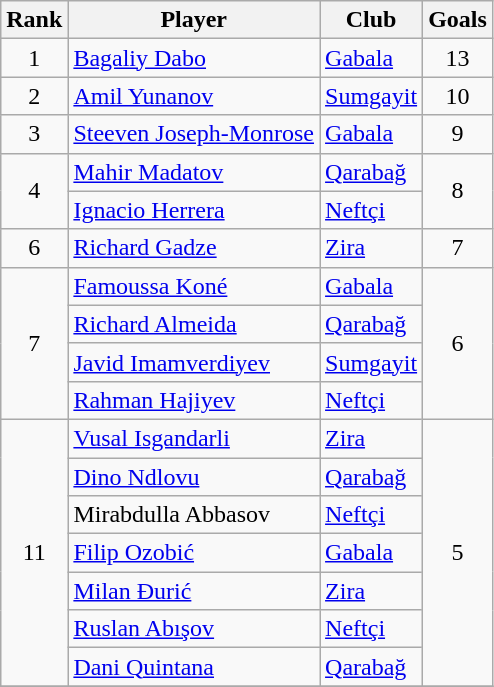<table class="wikitable" style="text-align:center">
<tr>
<th>Rank</th>
<th>Player</th>
<th>Club</th>
<th>Goals</th>
</tr>
<tr>
<td rowspan=1>1</td>
<td align="left"> <a href='#'>Bagaliy Dabo</a></td>
<td align="left"><a href='#'>Gabala</a></td>
<td rowspan=1>13</td>
</tr>
<tr>
<td rowspan=1>2</td>
<td align="left"> <a href='#'>Amil Yunanov</a></td>
<td align="left"><a href='#'>Sumgayit</a></td>
<td rowspan=1>10</td>
</tr>
<tr>
<td rowspan=1>3</td>
<td align="left"> <a href='#'>Steeven Joseph-Monrose</a></td>
<td align="left"><a href='#'>Gabala</a></td>
<td rowspan=1>9</td>
</tr>
<tr>
<td rowspan=2>4</td>
<td align="left"> <a href='#'>Mahir Madatov</a></td>
<td align="left"><a href='#'>Qarabağ</a></td>
<td rowspan=2>8</td>
</tr>
<tr>
<td align="left"> <a href='#'>Ignacio Herrera</a></td>
<td align="left"><a href='#'>Neftçi</a></td>
</tr>
<tr>
<td rowspan=1>6</td>
<td align="left"> <a href='#'>Richard Gadze</a></td>
<td align="left"><a href='#'>Zira</a></td>
<td rowspan=1>7</td>
</tr>
<tr>
<td rowspan=4>7</td>
<td align="left"> <a href='#'>Famoussa Koné</a></td>
<td align="left"><a href='#'>Gabala</a></td>
<td rowspan=4>6</td>
</tr>
<tr>
<td align="left"> <a href='#'>Richard Almeida</a></td>
<td align="left"><a href='#'>Qarabağ</a></td>
</tr>
<tr>
<td align="left"> <a href='#'>Javid Imamverdiyev</a></td>
<td align="left"><a href='#'>Sumgayit</a></td>
</tr>
<tr>
<td align="left"> <a href='#'>Rahman Hajiyev</a></td>
<td align="left"><a href='#'>Neftçi</a></td>
</tr>
<tr>
<td rowspan=7>11</td>
<td align="left"> <a href='#'>Vusal Isgandarli</a></td>
<td align="left"><a href='#'>Zira</a></td>
<td rowspan=7>5</td>
</tr>
<tr>
<td align="left"> <a href='#'>Dino Ndlovu</a></td>
<td align="left"><a href='#'>Qarabağ</a></td>
</tr>
<tr>
<td align="left"> Mirabdulla Abbasov</td>
<td align="left"><a href='#'>Neftçi</a></td>
</tr>
<tr>
<td align="left"> <a href='#'>Filip Ozobić</a></td>
<td align="left"><a href='#'>Gabala</a></td>
</tr>
<tr>
<td align="left"> <a href='#'>Milan Đurić</a></td>
<td align="left"><a href='#'>Zira</a></td>
</tr>
<tr>
<td align="left"> <a href='#'>Ruslan Abışov</a></td>
<td align="left"><a href='#'>Neftçi</a></td>
</tr>
<tr>
<td align="left"> <a href='#'>Dani Quintana</a></td>
<td align="left"><a href='#'>Qarabağ</a></td>
</tr>
<tr>
</tr>
</table>
